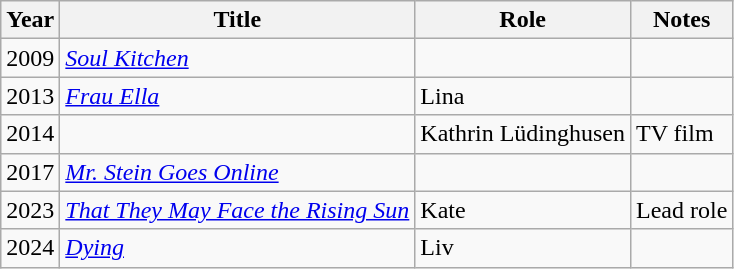<table class="wikitable sortable">
<tr>
<th>Year</th>
<th>Title</th>
<th>Role</th>
<th class="unsortable">Notes</th>
</tr>
<tr>
<td>2009</td>
<td><em><a href='#'>Soul Kitchen</a></em></td>
<td></td>
<td></td>
</tr>
<tr>
<td>2013</td>
<td><em><a href='#'>Frau Ella</a></em></td>
<td>Lina</td>
<td></td>
</tr>
<tr>
<td>2014</td>
<td><em></em></td>
<td>Kathrin Lüdinghusen</td>
<td>TV film</td>
</tr>
<tr>
<td>2017</td>
<td><em><a href='#'>Mr. Stein Goes Online</a></em></td>
<td></td>
<td></td>
</tr>
<tr>
<td>2023</td>
<td><em><a href='#'> That They May Face the Rising Sun</a></em></td>
<td>Kate</td>
<td>Lead role</td>
</tr>
<tr>
<td>2024</td>
<td><em><a href='#'>Dying</a></em></td>
<td>Liv</td>
<td></td>
</tr>
</table>
